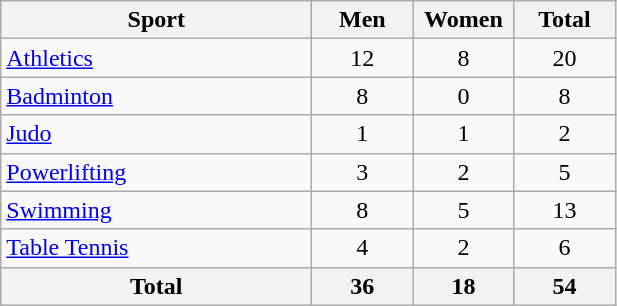<table class="wikitable" style="text-align:center;">
<tr>
<th width=200>Sport</th>
<th width=60>Men</th>
<th width=60>Women</th>
<th width=60>Total</th>
</tr>
<tr>
<td align=left><a href='#'>Athletics</a></td>
<td>12</td>
<td>8</td>
<td>20</td>
</tr>
<tr>
<td align=left><a href='#'>Badminton</a></td>
<td>8</td>
<td>0</td>
<td>8</td>
</tr>
<tr>
<td align=left><a href='#'>Judo</a></td>
<td>1</td>
<td>1</td>
<td>2</td>
</tr>
<tr>
<td align=left><a href='#'>Powerlifting</a></td>
<td>3</td>
<td>2</td>
<td>5</td>
</tr>
<tr>
<td align=left><a href='#'>Swimming</a></td>
<td>8</td>
<td>5</td>
<td>13</td>
</tr>
<tr>
<td align=left><a href='#'>Table Tennis</a></td>
<td>4</td>
<td>2</td>
<td>6</td>
</tr>
<tr>
<th>Total</th>
<th>36</th>
<th>18</th>
<th>54</th>
</tr>
</table>
